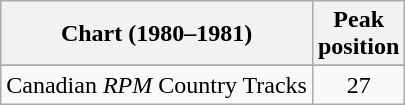<table class="wikitable sortable">
<tr>
<th align="left">Chart (1980–1981)</th>
<th align="center">Peak<br>position</th>
</tr>
<tr>
</tr>
<tr>
<td align="left">Canadian <em>RPM</em> Country Tracks</td>
<td align="center">27</td>
</tr>
</table>
